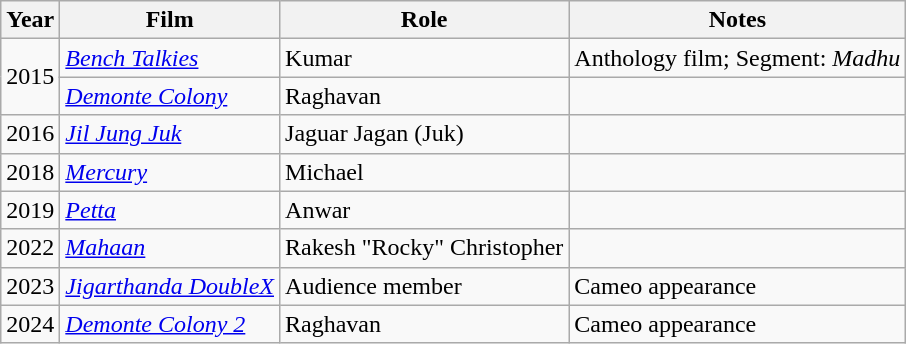<table class="wikitable sortable">
<tr>
<th>Year</th>
<th>Film</th>
<th>Role</th>
<th>Notes</th>
</tr>
<tr>
<td rowspan="2">2015</td>
<td><em><a href='#'>Bench Talkies</a></em></td>
<td>Kumar</td>
<td>Anthology film; Segment: <em>Madhu</em></td>
</tr>
<tr>
<td><em><a href='#'>Demonte Colony</a></em></td>
<td>Raghavan</td>
<td></td>
</tr>
<tr>
<td>2016</td>
<td><em><a href='#'>Jil Jung Juk</a></em></td>
<td>Jaguar Jagan (Juk)</td>
<td></td>
</tr>
<tr>
<td>2018</td>
<td><em><a href='#'>Mercury</a></em></td>
<td>Michael</td>
<td></td>
</tr>
<tr>
<td>2019</td>
<td><em><a href='#'>Petta</a></em></td>
<td>Anwar</td>
<td></td>
</tr>
<tr>
<td>2022</td>
<td><em><a href='#'>Mahaan</a></em></td>
<td>Rakesh "Rocky" Christopher</td>
<td></td>
</tr>
<tr>
<td>2023</td>
<td><em><a href='#'>Jigarthanda DoubleX</a></em></td>
<td>Audience member</td>
<td>Cameo appearance</td>
</tr>
<tr>
<td>2024</td>
<td><em><a href='#'>Demonte Colony 2</a></em></td>
<td>Raghavan</td>
<td>Cameo appearance</td>
</tr>
</table>
